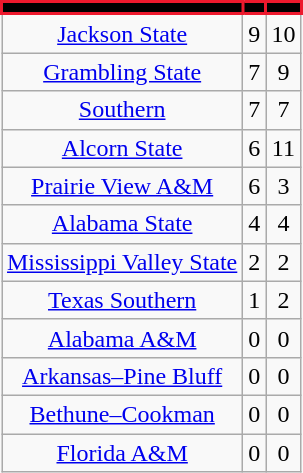<table class="wikitable sortable" style="text-align: center">
<tr bgcolor=black>
<td style="border:2px solid #ED192D"></td>
<td style="border:2px solid #ED192D"></td>
<td style="border:2px solid #ED192D"></td>
</tr>
<tr>
<td><a href='#'>Jackson State</a></td>
<td>9</td>
<td>10</td>
</tr>
<tr>
<td><a href='#'>Grambling State</a></td>
<td>7</td>
<td>9</td>
</tr>
<tr>
<td><a href='#'>Southern</a></td>
<td>7</td>
<td>7</td>
</tr>
<tr>
<td><a href='#'>Alcorn State</a></td>
<td>6</td>
<td>11</td>
</tr>
<tr>
<td><a href='#'>Prairie View A&M</a></td>
<td>6</td>
<td>3</td>
</tr>
<tr>
<td><a href='#'>Alabama State</a></td>
<td>4</td>
<td>4</td>
</tr>
<tr>
<td><a href='#'>Mississippi Valley State</a></td>
<td>2</td>
<td>2</td>
</tr>
<tr>
<td><a href='#'>Texas Southern</a></td>
<td>1</td>
<td>2</td>
</tr>
<tr>
<td><a href='#'>Alabama A&M</a></td>
<td>0</td>
<td>0</td>
</tr>
<tr>
<td><a href='#'>Arkansas–Pine Bluff</a></td>
<td>0</td>
<td>0</td>
</tr>
<tr>
<td><a href='#'>Bethune–Cookman</a></td>
<td>0</td>
<td>0</td>
</tr>
<tr>
<td><a href='#'>Florida A&M</a></td>
<td>0</td>
<td>0</td>
</tr>
</table>
